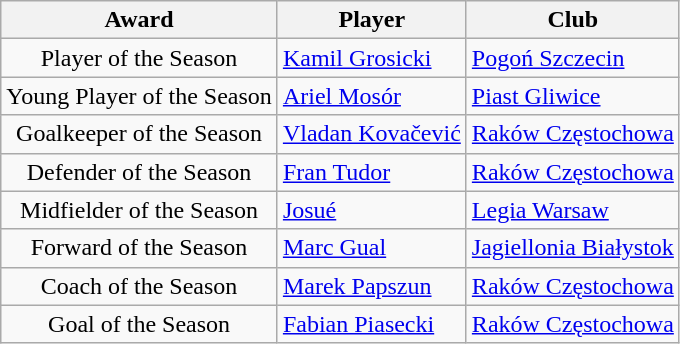<table class="wikitable" style="text-align:center">
<tr>
<th>Award</th>
<th>Player</th>
<th>Club</th>
</tr>
<tr>
<td>Player of the Season</td>
<td style="text-align:left"> <a href='#'>Kamil Grosicki</a></td>
<td style="text-align:left"><a href='#'>Pogoń Szczecin</a></td>
</tr>
<tr>
<td>Young Player of the Season</td>
<td style="text-align:left"> <a href='#'>Ariel Mosór</a></td>
<td style="text-align:left"><a href='#'>Piast Gliwice</a></td>
</tr>
<tr>
<td>Goalkeeper of the Season</td>
<td style="text-align:left"> <a href='#'>Vladan Kovačević</a></td>
<td style="text-align:left"><a href='#'>Raków Częstochowa</a></td>
</tr>
<tr>
<td>Defender of the Season</td>
<td style="text-align:left"> <a href='#'>Fran Tudor</a></td>
<td style="text-align:left"><a href='#'>Raków Częstochowa</a></td>
</tr>
<tr>
<td>Midfielder of the Season</td>
<td style="text-align:left"> <a href='#'>Josué</a></td>
<td style="text-align:left"><a href='#'>Legia Warsaw</a></td>
</tr>
<tr>
<td>Forward of the Season</td>
<td style="text-align:left"> <a href='#'>Marc Gual</a></td>
<td style="text-align:left"><a href='#'>Jagiellonia Białystok</a></td>
</tr>
<tr>
<td>Coach of the Season</td>
<td style="text-align:left"> <a href='#'>Marek Papszun</a></td>
<td style="text-align:left"><a href='#'>Raków Częstochowa</a></td>
</tr>
<tr>
<td>Goal of the Season</td>
<td style="text-align:left"> <a href='#'>Fabian Piasecki</a></td>
<td style="text-align:left"><a href='#'>Raków Częstochowa</a></td>
</tr>
</table>
